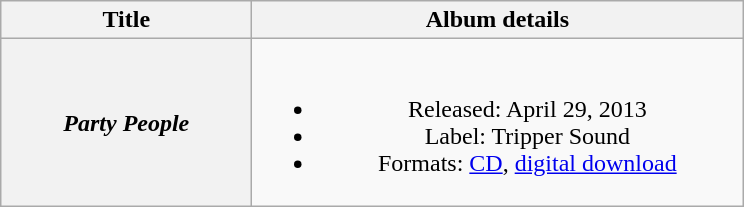<table class="wikitable plainrowheaders" style="text-align:center;">
<tr>
<th scope="col" style="width:10em;">Title</th>
<th scope="col" style="width:20em;">Album details</th>
</tr>
<tr>
<th scope="row"><em>Party People</em></th>
<td><br><ul><li>Released: April 29, 2013</li><li>Label: Tripper Sound</li><li>Formats: <a href='#'>CD</a>, <a href='#'>digital download</a></li></ul></td>
</tr>
</table>
